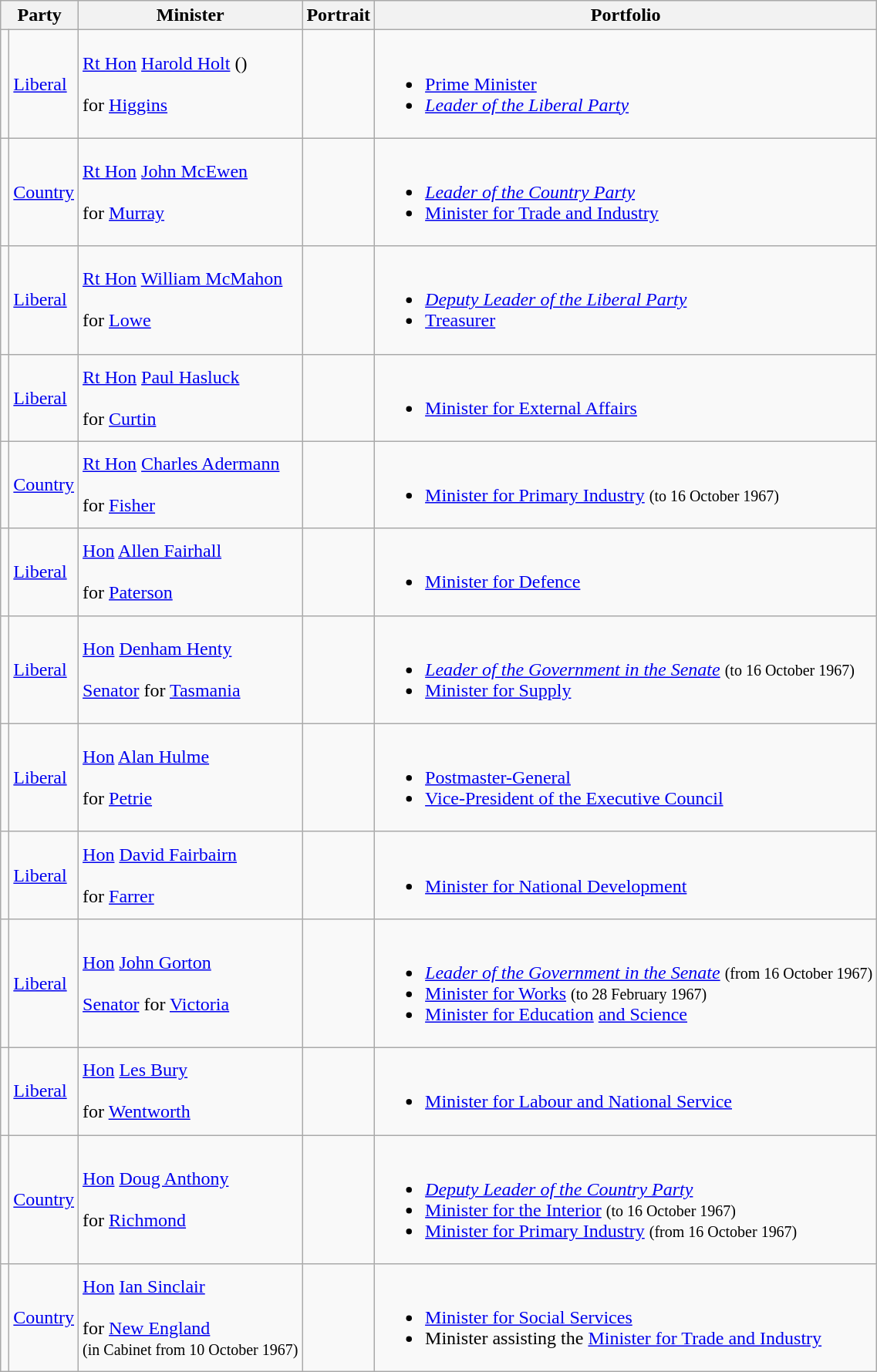<table class="wikitable sortable">
<tr>
<th colspan="2">Party</th>
<th>Minister</th>
<th>Portrait</th>
<th>Portfolio</th>
</tr>
<tr>
<td></td>
<td><a href='#'>Liberal</a></td>
<td><a href='#'>Rt Hon</a> <a href='#'>Harold Holt</a> () <br><br> for <a href='#'>Higgins</a> <br></td>
<td></td>
<td><br><ul><li><a href='#'>Prime Minister</a></li><li><em><a href='#'>Leader of the Liberal Party</a></em></li></ul></td>
</tr>
<tr>
<td></td>
<td><a href='#'>Country</a></td>
<td><a href='#'>Rt Hon</a> <a href='#'>John McEwen</a> <br><br> for <a href='#'>Murray</a> <br></td>
<td></td>
<td><br><ul><li><em><a href='#'>Leader of the Country Party</a></em></li><li><a href='#'>Minister for Trade and Industry</a></li></ul></td>
</tr>
<tr>
<td></td>
<td><a href='#'>Liberal</a></td>
<td><a href='#'>Rt Hon</a> <a href='#'>William McMahon</a> <br><br> for <a href='#'>Lowe</a> <br></td>
<td></td>
<td><br><ul><li><em><a href='#'>Deputy Leader of the Liberal Party</a></em></li><li><a href='#'>Treasurer</a></li></ul></td>
</tr>
<tr>
<td></td>
<td><a href='#'>Liberal</a></td>
<td><a href='#'>Rt Hon</a> <a href='#'>Paul Hasluck</a> <br><br> for <a href='#'>Curtin</a> <br></td>
<td></td>
<td><br><ul><li><a href='#'>Minister for External Affairs</a></li></ul></td>
</tr>
<tr>
<td></td>
<td><a href='#'>Country</a></td>
<td><a href='#'>Rt Hon</a> <a href='#'>Charles Adermann</a> <br><br> for <a href='#'>Fisher</a> <br></td>
<td></td>
<td><br><ul><li><a href='#'>Minister for Primary Industry</a> <small>(to 16 October 1967)</small></li></ul></td>
</tr>
<tr>
<td></td>
<td><a href='#'>Liberal</a></td>
<td><a href='#'>Hon</a> <a href='#'>Allen Fairhall</a> <br><br> for <a href='#'>Paterson</a> <br></td>
<td></td>
<td><br><ul><li><a href='#'>Minister for Defence</a></li></ul></td>
</tr>
<tr>
<td></td>
<td><a href='#'>Liberal</a></td>
<td><a href='#'>Hon</a> <a href='#'>Denham Henty</a> <br><br><a href='#'>Senator</a> for <a href='#'>Tasmania</a> <br></td>
<td></td>
<td><br><ul><li><em><a href='#'>Leader of the Government in the Senate</a></em> <small>(to 16 October 1967)</small></li><li><a href='#'>Minister for Supply</a></li></ul></td>
</tr>
<tr>
<td></td>
<td><a href='#'>Liberal</a></td>
<td><a href='#'>Hon</a> <a href='#'>Alan Hulme</a> <br><br> for <a href='#'>Petrie</a> <br></td>
<td></td>
<td><br><ul><li><a href='#'>Postmaster-General</a></li><li><a href='#'>Vice-President of the Executive Council</a></li></ul></td>
</tr>
<tr>
<td></td>
<td><a href='#'>Liberal</a></td>
<td><a href='#'>Hon</a> <a href='#'>David Fairbairn</a>  <br><br> for <a href='#'>Farrer</a> <br></td>
<td></td>
<td><br><ul><li><a href='#'>Minister for National Development</a></li></ul></td>
</tr>
<tr>
<td></td>
<td><a href='#'>Liberal</a></td>
<td><a href='#'>Hon</a> <a href='#'>John Gorton</a> <br><br><a href='#'>Senator</a> for <a href='#'>Victoria</a> <br></td>
<td></td>
<td><br><ul><li><em><a href='#'>Leader of the Government in the Senate</a></em> <small>(from 16 October 1967)</small></li><li><a href='#'>Minister for Works</a> <small>(to 28 February 1967)</small></li><li><a href='#'>Minister for Education</a> <a href='#'>and Science</a></li></ul></td>
</tr>
<tr>
<td></td>
<td><a href='#'>Liberal</a></td>
<td><a href='#'>Hon</a> <a href='#'>Les Bury</a> <br><br> for <a href='#'>Wentworth</a> <br></td>
<td></td>
<td><br><ul><li><a href='#'>Minister for Labour and National Service</a></li></ul></td>
</tr>
<tr>
<td></td>
<td><a href='#'>Country</a></td>
<td><a href='#'>Hon</a> <a href='#'>Doug Anthony</a> <br><br> for <a href='#'>Richmond</a> <br></td>
<td></td>
<td><br><ul><li><em><a href='#'>Deputy Leader of the Country Party</a></em></li><li><a href='#'>Minister for the Interior</a> <small>(to 16 October 1967)</small></li><li><a href='#'>Minister for Primary Industry</a> <small>(from 16 October 1967)</small></li></ul></td>
</tr>
<tr>
<td></td>
<td><a href='#'>Country</a></td>
<td><a href='#'>Hon</a> <a href='#'>Ian Sinclair</a> <br><br> for <a href='#'>New England</a> <br> 
<small>(in Cabinet from 10 October 1967)</small></td>
<td></td>
<td><br><ul><li><a href='#'>Minister for Social Services</a></li><li>Minister assisting the <a href='#'>Minister for Trade and Industry</a></li></ul></td>
</tr>
</table>
